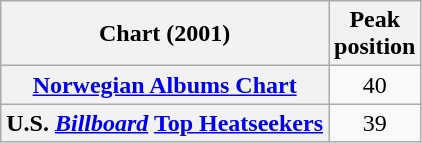<table class="wikitable sortable plainrowheaders">
<tr>
<th scope="col">Chart (2001)</th>
<th scope="col">Peak<br>position</th>
</tr>
<tr>
<th scope="row"><a href='#'>Norwegian Albums Chart</a></th>
<td align="center">40</td>
</tr>
<tr>
<th scope="row">U.S. <em><a href='#'>Billboard</a></em> <a href='#'>Top Heatseekers</a></th>
<td align="center">39</td>
</tr>
</table>
